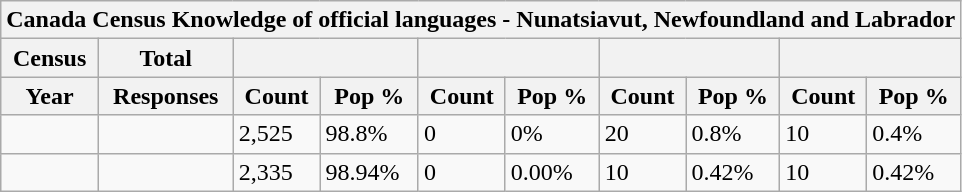<table class="wikitable">
<tr>
<th colspan="19">Canada Census Knowledge of official languages - Nunatsiavut, Newfoundland and Labrador</th>
</tr>
<tr>
<th>Census</th>
<th>Total</th>
<th colspan="2"></th>
<th colspan="2"></th>
<th colspan="2"></th>
<th colspan="2"></th>
</tr>
<tr>
<th>Year</th>
<th>Responses</th>
<th>Count</th>
<th>Pop %</th>
<th>Count</th>
<th>Pop %</th>
<th>Count</th>
<th>Pop %</th>
<th>Count</th>
<th>Pop %</th>
</tr>
<tr>
<td></td>
<td></td>
<td>2,525</td>
<td>98.8%</td>
<td>0</td>
<td>0%</td>
<td>20</td>
<td>0.8%</td>
<td>10</td>
<td>0.4%</td>
</tr>
<tr>
<td></td>
<td></td>
<td>2,335</td>
<td>98.94%</td>
<td>0</td>
<td>0.00%</td>
<td>10</td>
<td>0.42%</td>
<td>10</td>
<td>0.42%</td>
</tr>
</table>
